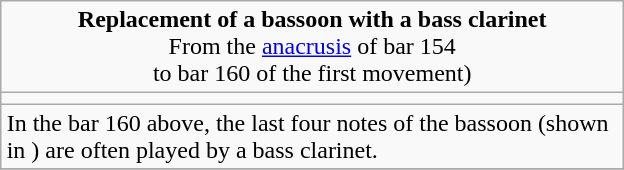<table class="wikitable" style="float:right; margin-left:1.5em; width:110mm; text-align:center">
<tr>
<td><strong>Replacement of a bassoon with a bass clarinet</strong><br>From the <a href='#'>anacrusis</a> of bar 154<br>to bar 160 of the first movement)</td>
</tr>
<tr>
<td></td>
</tr>
<tr>
<td style="text-align:left;">In the bar 160 above, the last four notes of the bassoon (shown in ) are often played by a bass clarinet.</td>
</tr>
<tr>
</tr>
</table>
